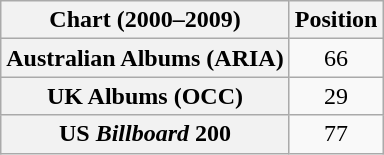<table class="wikitable sortable plainrowheaders" style="text-align:center">
<tr>
<th scope="col">Chart (2000–2009)</th>
<th scope="col">Position</th>
</tr>
<tr>
<th scope="row">Australian Albums (ARIA)</th>
<td>66</td>
</tr>
<tr>
<th scope="row">UK Albums (OCC)</th>
<td>29</td>
</tr>
<tr>
<th scope="row">US <em>Billboard</em> 200</th>
<td>77</td>
</tr>
</table>
